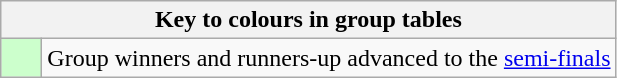<table class="wikitable" style="text-align: center;">
<tr>
<th colspan=2>Key to colours in group tables</th>
</tr>
<tr>
<td bgcolor=#ccffcc style="width: 20px;"></td>
<td align=left>Group winners and runners-up advanced to the <a href='#'>semi-finals</a></td>
</tr>
</table>
